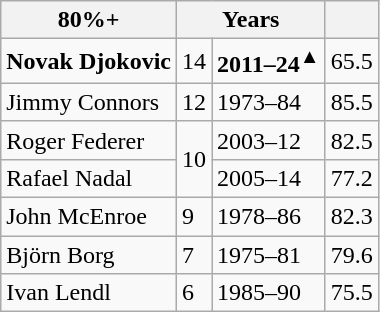<table class="wikitable" style="display:inline-table;">
<tr>
<th>80%+</th>
<th colspan="2">Years</th>
<th></th>
</tr>
<tr>
<td> <strong>Novak Djokovic</strong></td>
<td>14</td>
<td><strong>2011–24</strong><sup>▲</sup></td>
<td>65.5</td>
</tr>
<tr>
<td> Jimmy Connors</td>
<td>12</td>
<td>1973–84</td>
<td>85.5</td>
</tr>
<tr>
<td> Roger Federer</td>
<td rowspan="2">10</td>
<td>2003–12</td>
<td>82.5</td>
</tr>
<tr>
<td> Rafael Nadal</td>
<td>2005–14</td>
<td>77.2</td>
</tr>
<tr>
<td> John McEnroe</td>
<td>9</td>
<td>1978–86</td>
<td>82.3</td>
</tr>
<tr>
<td> Björn Borg</td>
<td>7</td>
<td>1975–81</td>
<td>79.6</td>
</tr>
<tr>
<td> Ivan Lendl</td>
<td>6</td>
<td>1985–90</td>
<td>75.5</td>
</tr>
</table>
